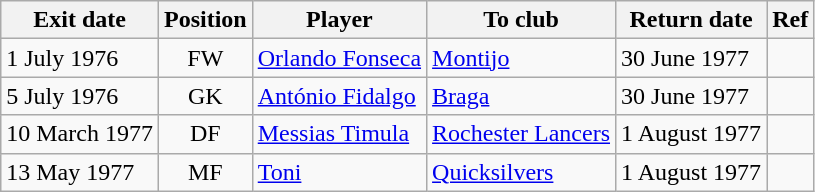<table class="wikitable">
<tr>
<th><strong>Exit date</strong></th>
<th><strong>Position</strong></th>
<th><strong>Player</strong></th>
<th><strong>To club</strong></th>
<th><strong>Return date</strong></th>
<th><strong>Ref</strong></th>
</tr>
<tr>
<td>1 July 1976</td>
<td style="text-align:center;">FW</td>
<td style="text-align:left;"><a href='#'>Orlando Fonseca</a></td>
<td style="text-align:left;"><a href='#'>Montijo</a></td>
<td>30 June 1977</td>
<td></td>
</tr>
<tr>
<td>5 July 1976</td>
<td style="text-align:center;">GK</td>
<td style="text-align:left;"><a href='#'>António Fidalgo</a></td>
<td style="text-align:left;"><a href='#'>Braga</a></td>
<td>30 June 1977</td>
<td></td>
</tr>
<tr>
<td>10 March 1977</td>
<td style="text-align:center;">DF</td>
<td style="text-align:left;"><a href='#'>Messias Timula</a></td>
<td style="text-align:left;"><a href='#'>Rochester Lancers</a></td>
<td>1 August 1977</td>
<td></td>
</tr>
<tr>
<td>13 May 1977</td>
<td style="text-align:center;">MF</td>
<td style="text-align:left;"><a href='#'>Toni</a></td>
<td style="text-align:left;"><a href='#'>Quicksilvers</a></td>
<td>1 August 1977</td>
<td></td>
</tr>
</table>
